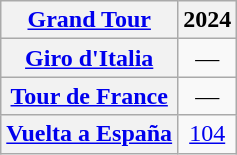<table class="wikitable plainrowheaders">
<tr>
<th scope="col"><a href='#'>Grand Tour</a></th>
<th scope="col">2024</th>
</tr>
<tr style="text-align:center;">
<th scope="row"> <a href='#'>Giro d'Italia</a></th>
<td>—</td>
</tr>
<tr style="text-align:center;">
<th scope="row"> <a href='#'>Tour de France</a></th>
<td>—</td>
</tr>
<tr style="text-align:center;">
<th scope="row"> <a href='#'>Vuelta a España</a></th>
<td><a href='#'>104</a></td>
</tr>
</table>
